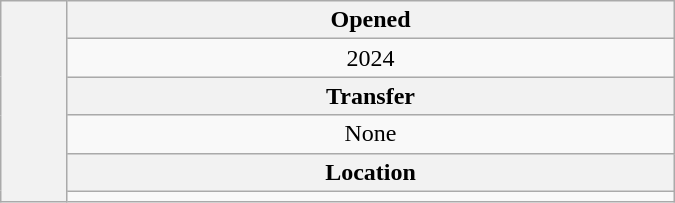<table class=wikitable style="text-align: center; width: 450px; float:right">
<tr>
<th rowspan="6"></th>
<th>Opened</th>
</tr>
<tr>
<td>2024</td>
</tr>
<tr>
<th>Transfer</th>
</tr>
<tr>
<td>None</td>
</tr>
<tr>
<th>Location</th>
</tr>
<tr>
<td></td>
</tr>
</table>
